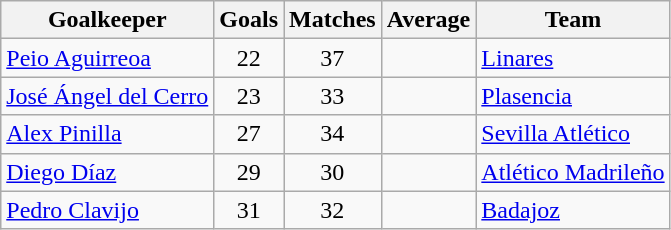<table class="wikitable sortable">
<tr>
<th>Goalkeeper</th>
<th>Goals</th>
<th>Matches</th>
<th>Average</th>
<th>Team</th>
</tr>
<tr>
<td> <a href='#'>Peio Aguirreoa</a></td>
<td style="text-align:center;">22</td>
<td style="text-align:center;">37</td>
<td style="text-align:center;"></td>
<td><a href='#'>Linares</a></td>
</tr>
<tr>
<td> <a href='#'>José Ángel del Cerro</a></td>
<td style="text-align:center;">23</td>
<td style="text-align:center;">33</td>
<td style="text-align:center;"></td>
<td><a href='#'>Plasencia</a></td>
</tr>
<tr>
<td> <a href='#'>Alex Pinilla</a></td>
<td style="text-align:center;">27</td>
<td style="text-align:center;">34</td>
<td style="text-align:center;"></td>
<td><a href='#'>Sevilla Atlético</a></td>
</tr>
<tr>
<td> <a href='#'>Diego Díaz</a></td>
<td style="text-align:center;">29</td>
<td style="text-align:center;">30</td>
<td style="text-align:center;"></td>
<td><a href='#'>Atlético Madrileño</a></td>
</tr>
<tr>
<td> <a href='#'>Pedro Clavijo</a></td>
<td style="text-align:center;">31</td>
<td style="text-align:center;">32</td>
<td style="text-align:center;"></td>
<td><a href='#'>Badajoz</a></td>
</tr>
</table>
